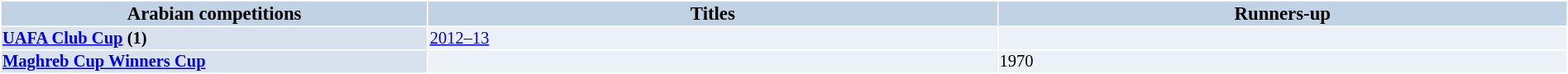<table width=100% style="background: #a4k5v9; border: 1px #aaa solid; border-collapse: collapse; border-color: white; color:black; font-size: 95%;" border="1" cellspacing="0">
<tr bgcolor="#c2d2e5">
<th width=27%><strong>Arabian competitions</strong></th>
<th width=36%><strong>Titles</strong></th>
<th width=36%><strong>Runners-up</strong></th>
</tr>
<tr style="font-size: 90%;">
</tr>
<tr style="font-size: 90%;">
<td bgcolor="#d8e2ee"><strong><a href='#'>UAFA Club Cup</a> (1)</strong></td>
<td bgcolor="#ecf1f7"><a href='#'>2012–13</a></td>
<td bgcolor="#ecf1f7"></td>
</tr>
<tr style="font-size: 90%;">
<td bgcolor="#d8e2ee"><strong><a href='#'>Maghreb Cup Winners Cup</a></strong></td>
<td bgcolor="#ecf1f7"></td>
<td bgcolor="#ecf1f7">1970</td>
</tr>
<tr style="font-size: 90%;">
</tr>
</table>
